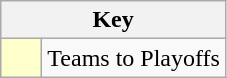<table class="wikitable" style="text-align: center;">
<tr>
<th colspan=2>Key</th>
</tr>
<tr>
<td style="background:#ffffcc; width:20px;"></td>
<td align=left>Teams to Playoffs</td>
</tr>
</table>
